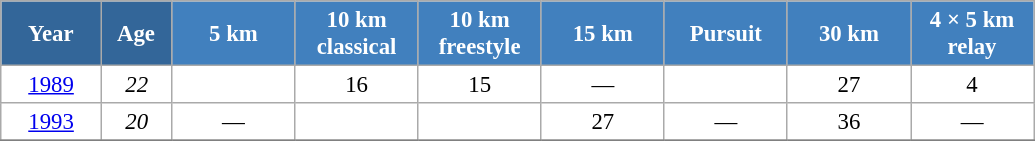<table class="wikitable" style="font-size:95%; text-align:center; border:grey solid 1px; border-collapse:collapse; background:#ffffff;">
<tr>
<th style="background-color:#369; color:white; width:60px;"> Year </th>
<th style="background-color:#369; color:white; width:40px;"> Age </th>
<th style="background-color:#4180be; color:white; width:75px;"> 5 km </th>
<th style="background-color:#4180be; color:white; width:75px;"> 10 km <br> classical </th>
<th style="background-color:#4180be; color:white; width:75px;"> 10 km <br> freestyle </th>
<th style="background-color:#4180be; color:white; width:75px;"> 15 km </th>
<th style="background-color:#4180be; color:white; width:75px;"> Pursuit </th>
<th style="background-color:#4180be; color:white; width:75px;"> 30 km </th>
<th style="background-color:#4180be; color:white; width:75px;"> 4 × 5 km <br> relay </th>
</tr>
<tr>
<td><a href='#'>1989</a></td>
<td><em>22</em></td>
<td></td>
<td>16</td>
<td>15</td>
<td>—</td>
<td></td>
<td>27</td>
<td>4</td>
</tr>
<tr>
<td><a href='#'>1993</a></td>
<td><em>20</em></td>
<td>—</td>
<td></td>
<td></td>
<td>27</td>
<td>—</td>
<td>36</td>
<td>—</td>
</tr>
<tr>
</tr>
</table>
